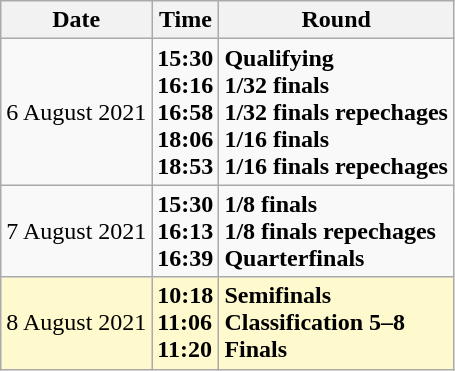<table class="wikitable">
<tr>
<th>Date</th>
<th>Time</th>
<th>Round</th>
</tr>
<tr>
<td>6 August 2021</td>
<td><strong>15:30<br>16:16<br>16:58<br>18:06<br>18:53</strong></td>
<td><strong>Qualifying<br>1/32 finals<br>1/32 finals repechages<br>1/16 finals<br>1/16 finals repechages</strong></td>
</tr>
<tr>
<td>7 August 2021</td>
<td><strong>15:30<br>16:13<br>16:39</strong></td>
<td><strong>1/8 finals<br>1/8 finals repechages<br>Quarterfinals</strong></td>
</tr>
<tr style=background:lemonchiffon>
<td>8 August 2021</td>
<td><strong>10:18<br>11:06<br>11:20</strong></td>
<td><strong>Semifinals<br>Classification 5–8<br>Finals</strong></td>
</tr>
</table>
